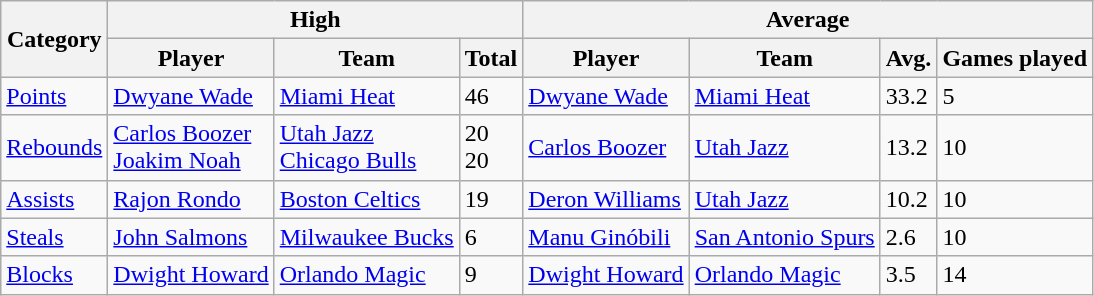<table class=wikitable style="text-align:left;">
<tr>
<th rowspan=2>Category</th>
<th colspan=3>High</th>
<th colspan=4>Average</th>
</tr>
<tr>
<th>Player</th>
<th>Team</th>
<th>Total</th>
<th>Player</th>
<th>Team</th>
<th>Avg.</th>
<th>Games played</th>
</tr>
<tr>
<td><a href='#'>Points</a></td>
<td><a href='#'>Dwyane Wade</a></td>
<td><a href='#'>Miami Heat</a></td>
<td>46</td>
<td><a href='#'>Dwyane Wade</a></td>
<td><a href='#'>Miami Heat</a></td>
<td>33.2</td>
<td>5</td>
</tr>
<tr>
<td><a href='#'>Rebounds</a></td>
<td><a href='#'>Carlos Boozer</a><br><a href='#'>Joakim Noah</a></td>
<td><a href='#'>Utah Jazz</a><br><a href='#'>Chicago Bulls</a></td>
<td>20<br>20</td>
<td><a href='#'>Carlos Boozer</a></td>
<td><a href='#'>Utah Jazz</a></td>
<td>13.2</td>
<td>10</td>
</tr>
<tr>
<td><a href='#'>Assists</a></td>
<td><a href='#'>Rajon Rondo</a></td>
<td><a href='#'>Boston Celtics</a></td>
<td>19</td>
<td><a href='#'>Deron Williams</a></td>
<td><a href='#'>Utah Jazz</a></td>
<td>10.2</td>
<td>10</td>
</tr>
<tr>
<td><a href='#'>Steals</a></td>
<td><a href='#'>John Salmons</a></td>
<td><a href='#'>Milwaukee Bucks</a></td>
<td>6</td>
<td><a href='#'>Manu Ginóbili</a></td>
<td><a href='#'>San Antonio Spurs</a></td>
<td>2.6</td>
<td>10</td>
</tr>
<tr>
<td><a href='#'>Blocks</a></td>
<td><a href='#'>Dwight Howard</a></td>
<td><a href='#'>Orlando Magic</a></td>
<td>9</td>
<td><a href='#'>Dwight Howard</a></td>
<td><a href='#'>Orlando Magic</a></td>
<td>3.5</td>
<td>14</td>
</tr>
</table>
